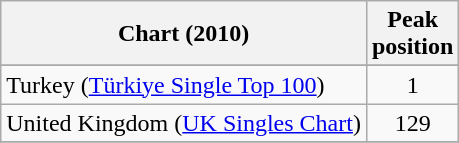<table class="wikitable sortable">
<tr>
<th align="left">Chart (2010)</th>
<th align="left">Peak<br>position</th>
</tr>
<tr>
</tr>
<tr>
</tr>
<tr>
<td align="left">Turkey (<a href='#'>Türkiye Single Top 100</a>)</td>
<td align="center">1</td>
</tr>
<tr>
<td>United Kingdom (<a href='#'>UK Singles Chart</a>)</td>
<td align="center">129</td>
</tr>
<tr>
</tr>
</table>
